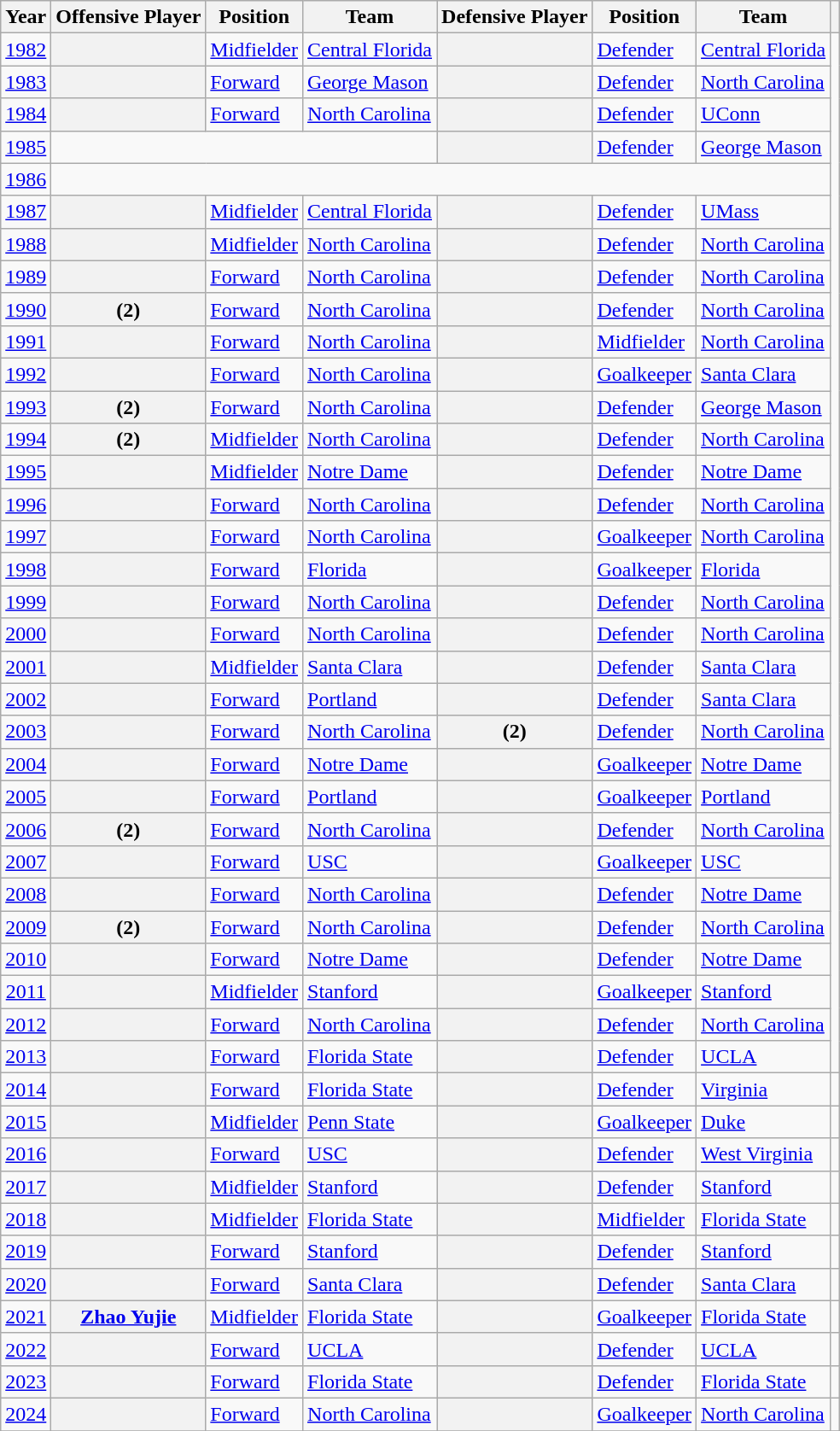<table class="wikitable sortable plainrowheaders">
<tr>
<th>Year</th>
<th>Offensive Player</th>
<th>Position</th>
<th>Team</th>
<th>Defensive Player</th>
<th>Position</th>
<th>Team</th>
<th class=unsortable></th>
</tr>
<tr>
<td align=center><a href='#'>1982</a></td>
<th scope="row"></th>
<td><a href='#'>Midfielder</a></td>
<td><a href='#'>Central Florida</a></td>
<th scope="row"></th>
<td><a href='#'>Defender</a></td>
<td><a href='#'>Central Florida</a></td>
<td align=center rowspan=32></td>
</tr>
<tr>
<td align=center><a href='#'>1983</a></td>
<th scope="row"></th>
<td><a href='#'>Forward</a></td>
<td><a href='#'>George Mason</a></td>
<th scope="row"></th>
<td><a href='#'>Defender</a></td>
<td><a href='#'>North Carolina</a></td>
</tr>
<tr>
<td align=center><a href='#'>1984</a></td>
<th scope="row"></th>
<td><a href='#'>Forward</a></td>
<td><a href='#'>North Carolina</a></td>
<th scope="row"></th>
<td><a href='#'>Defender</a></td>
<td><a href='#'>UConn</a></td>
</tr>
<tr>
<td align=center><a href='#'>1985</a></td>
<td align=center colspan=3></td>
<th scope="row"></th>
<td><a href='#'>Defender</a></td>
<td><a href='#'>George Mason</a></td>
</tr>
<tr>
<td align=center><a href='#'>1986</a></td>
<td align=center colspan=6></td>
</tr>
<tr>
<td align=center><a href='#'>1987</a></td>
<th scope="row"></th>
<td><a href='#'>Midfielder</a></td>
<td><a href='#'>Central Florida</a></td>
<th scope="row"></th>
<td><a href='#'>Defender</a></td>
<td><a href='#'>UMass</a></td>
</tr>
<tr>
<td align=center><a href='#'>1988</a></td>
<th scope="row"></th>
<td><a href='#'>Midfielder</a></td>
<td><a href='#'>North Carolina</a></td>
<th scope="row"></th>
<td><a href='#'>Defender</a></td>
<td><a href='#'>North Carolina</a></td>
</tr>
<tr>
<td align=center><a href='#'>1989</a></td>
<th scope="row"></th>
<td><a href='#'>Forward</a></td>
<td><a href='#'>North Carolina</a></td>
<th scope="row"></th>
<td><a href='#'>Defender</a></td>
<td><a href='#'>North Carolina</a></td>
</tr>
<tr>
<td align=center><a href='#'>1990</a></td>
<th scope="row"> (2)</th>
<td><a href='#'>Forward</a></td>
<td><a href='#'>North Carolina</a></td>
<th scope="row"></th>
<td><a href='#'>Defender</a></td>
<td><a href='#'>North Carolina</a></td>
</tr>
<tr>
<td align=center><a href='#'>1991</a></td>
<th scope="row"></th>
<td><a href='#'>Forward</a></td>
<td><a href='#'>North Carolina</a></td>
<th scope="row"></th>
<td><a href='#'>Midfielder</a></td>
<td><a href='#'>North Carolina</a></td>
</tr>
<tr>
<td align=center><a href='#'>1992</a></td>
<th scope="row"></th>
<td><a href='#'>Forward</a></td>
<td><a href='#'>North Carolina</a></td>
<th scope="row"></th>
<td><a href='#'>Goalkeeper</a></td>
<td><a href='#'>Santa Clara</a></td>
</tr>
<tr>
<td align=center><a href='#'>1993</a></td>
<th scope="row"> (2)</th>
<td><a href='#'>Forward</a></td>
<td><a href='#'>North Carolina</a></td>
<th scope="row"></th>
<td><a href='#'>Defender</a></td>
<td><a href='#'>George Mason</a></td>
</tr>
<tr>
<td align=center><a href='#'>1994</a></td>
<th scope="row"> (2)</th>
<td><a href='#'>Midfielder</a></td>
<td><a href='#'>North Carolina</a></td>
<th scope="row"></th>
<td><a href='#'>Defender</a></td>
<td><a href='#'>North Carolina</a></td>
</tr>
<tr>
<td align=center><a href='#'>1995</a></td>
<th scope="row"></th>
<td><a href='#'>Midfielder</a></td>
<td><a href='#'>Notre Dame</a></td>
<th scope="row"></th>
<td><a href='#'>Defender</a></td>
<td><a href='#'>Notre Dame</a></td>
</tr>
<tr>
<td align=center><a href='#'>1996</a></td>
<th scope="row"></th>
<td><a href='#'>Forward</a></td>
<td><a href='#'>North Carolina</a></td>
<th scope="row"></th>
<td><a href='#'>Defender</a></td>
<td><a href='#'>North Carolina</a></td>
</tr>
<tr>
<td align=center><a href='#'>1997</a></td>
<th scope="row"></th>
<td><a href='#'>Forward</a></td>
<td><a href='#'>North Carolina</a></td>
<th scope="row"></th>
<td><a href='#'>Goalkeeper</a></td>
<td><a href='#'>North Carolina</a></td>
</tr>
<tr>
<td align=center><a href='#'>1998</a></td>
<th scope="row"></th>
<td><a href='#'>Forward</a></td>
<td><a href='#'>Florida</a></td>
<th scope="row"></th>
<td><a href='#'>Goalkeeper</a></td>
<td><a href='#'>Florida</a></td>
</tr>
<tr>
<td align=center><a href='#'>1999</a></td>
<th scope="row"></th>
<td><a href='#'>Forward</a></td>
<td><a href='#'>North Carolina</a></td>
<th scope="row"></th>
<td><a href='#'>Defender</a></td>
<td><a href='#'>North Carolina</a></td>
</tr>
<tr>
<td align=center><a href='#'>2000</a></td>
<th scope="row"></th>
<td><a href='#'>Forward</a></td>
<td><a href='#'>North Carolina</a></td>
<th scope="row"></th>
<td><a href='#'>Defender</a></td>
<td><a href='#'>North Carolina</a></td>
</tr>
<tr>
<td align=center><a href='#'>2001</a></td>
<th scope="row"></th>
<td><a href='#'>Midfielder</a></td>
<td><a href='#'>Santa Clara</a></td>
<th scope="row"></th>
<td><a href='#'>Defender</a></td>
<td><a href='#'>Santa Clara</a></td>
</tr>
<tr>
<td align=center><a href='#'>2002</a></td>
<th scope="row"></th>
<td><a href='#'>Forward</a></td>
<td><a href='#'>Portland</a></td>
<th scope="row"></th>
<td><a href='#'>Defender</a></td>
<td><a href='#'>Santa Clara</a></td>
</tr>
<tr>
<td align=center><a href='#'>2003</a></td>
<th scope="row"></th>
<td><a href='#'>Forward</a></td>
<td><a href='#'>North Carolina</a></td>
<th scope="row"> (2)</th>
<td><a href='#'>Defender</a></td>
<td><a href='#'>North Carolina</a></td>
</tr>
<tr>
<td align=center><a href='#'>2004</a></td>
<th scope="row"></th>
<td><a href='#'>Forward</a></td>
<td><a href='#'>Notre Dame</a></td>
<th scope="row"></th>
<td><a href='#'>Goalkeeper</a></td>
<td><a href='#'>Notre Dame</a></td>
</tr>
<tr>
<td align=center><a href='#'>2005</a></td>
<th scope="row"></th>
<td><a href='#'>Forward</a></td>
<td><a href='#'>Portland</a></td>
<th scope="row"></th>
<td><a href='#'>Goalkeeper</a></td>
<td><a href='#'>Portland</a></td>
</tr>
<tr>
<td align=center><a href='#'>2006</a></td>
<th scope="row"> (2)</th>
<td><a href='#'>Forward</a></td>
<td><a href='#'>North Carolina</a></td>
<th scope="row"></th>
<td><a href='#'>Defender</a></td>
<td><a href='#'>North Carolina</a></td>
</tr>
<tr>
<td align=center><a href='#'>2007</a></td>
<th scope="row"></th>
<td><a href='#'>Forward</a></td>
<td><a href='#'>USC</a></td>
<th scope="row"></th>
<td><a href='#'>Goalkeeper</a></td>
<td><a href='#'>USC</a></td>
</tr>
<tr>
<td align=center><a href='#'>2008</a></td>
<th scope="row"></th>
<td><a href='#'>Forward</a></td>
<td><a href='#'>North Carolina</a></td>
<th scope="row"></th>
<td><a href='#'>Defender</a></td>
<td><a href='#'>Notre Dame</a></td>
</tr>
<tr>
<td align=center><a href='#'>2009</a></td>
<th scope="row"> (2)</th>
<td><a href='#'>Forward</a></td>
<td><a href='#'>North Carolina</a></td>
<th scope="row"></th>
<td><a href='#'>Defender</a></td>
<td><a href='#'>North Carolina</a></td>
</tr>
<tr>
<td align=center><a href='#'>2010</a></td>
<th scope="row"></th>
<td><a href='#'>Forward</a></td>
<td><a href='#'>Notre Dame</a></td>
<th scope="row"></th>
<td><a href='#'>Defender</a></td>
<td><a href='#'>Notre Dame</a></td>
</tr>
<tr>
<td align=center><a href='#'>2011</a></td>
<th scope="row"></th>
<td><a href='#'>Midfielder</a></td>
<td><a href='#'>Stanford</a></td>
<th scope="row"></th>
<td><a href='#'>Goalkeeper</a></td>
<td><a href='#'>Stanford</a></td>
</tr>
<tr>
<td align=center><a href='#'>2012</a></td>
<th scope="row"></th>
<td><a href='#'>Forward</a></td>
<td><a href='#'>North Carolina</a></td>
<th scope="row"></th>
<td><a href='#'>Defender</a></td>
<td><a href='#'>North Carolina</a></td>
</tr>
<tr>
<td align=center><a href='#'>2013</a></td>
<th scope="row"></th>
<td><a href='#'>Forward</a></td>
<td><a href='#'>Florida State</a></td>
<th scope="row"></th>
<td><a href='#'>Defender</a></td>
<td><a href='#'>UCLA</a></td>
</tr>
<tr>
<td align=center><a href='#'>2014</a></td>
<th scope="row"></th>
<td><a href='#'>Forward</a></td>
<td><a href='#'>Florida State</a></td>
<th scope="row"></th>
<td><a href='#'>Defender</a></td>
<td><a href='#'>Virginia</a></td>
<td align=center></td>
</tr>
<tr>
<td align=center><a href='#'>2015</a></td>
<th scope="row"></th>
<td><a href='#'>Midfielder</a></td>
<td><a href='#'>Penn State</a></td>
<th scope="row"></th>
<td><a href='#'>Goalkeeper</a></td>
<td><a href='#'>Duke</a></td>
<td align=center></td>
</tr>
<tr>
<td align=center><a href='#'>2016</a></td>
<th scope="row"></th>
<td><a href='#'>Forward</a></td>
<td><a href='#'>USC</a></td>
<th scope="row"></th>
<td><a href='#'>Defender</a></td>
<td><a href='#'>West Virginia</a></td>
<td align=center></td>
</tr>
<tr>
<td align=center><a href='#'>2017</a></td>
<th scope="row"></th>
<td><a href='#'>Midfielder</a></td>
<td><a href='#'>Stanford</a></td>
<th scope="row"></th>
<td><a href='#'>Defender</a></td>
<td><a href='#'>Stanford</a></td>
<td align=center></td>
</tr>
<tr>
<td align=center><a href='#'>2018</a></td>
<th scope="row"></th>
<td><a href='#'>Midfielder</a></td>
<td><a href='#'>Florida State</a></td>
<th scope="row"></th>
<td><a href='#'>Midfielder</a></td>
<td><a href='#'>Florida State</a></td>
<td align=center></td>
</tr>
<tr>
<td align=center><a href='#'>2019</a></td>
<th scope="row"></th>
<td><a href='#'>Forward</a></td>
<td><a href='#'>Stanford</a></td>
<th scope="row"></th>
<td><a href='#'>Defender</a></td>
<td><a href='#'>Stanford</a></td>
<td align=center></td>
</tr>
<tr>
<td align=center><a href='#'>2020</a></td>
<th scope="row"></th>
<td><a href='#'>Forward</a></td>
<td><a href='#'>Santa Clara</a></td>
<th scope="row"></th>
<td><a href='#'>Defender</a></td>
<td><a href='#'>Santa Clara</a></td>
<td align=center></td>
</tr>
<tr>
<td align=center><a href='#'>2021</a></td>
<th scope="row"><a href='#'>Zhao Yujie</a></th>
<td><a href='#'>Midfielder</a></td>
<td><a href='#'>Florida State</a></td>
<th scope="row"></th>
<td><a href='#'>Goalkeeper</a></td>
<td><a href='#'>Florida State</a></td>
<td align=center></td>
</tr>
<tr>
<td align=center><a href='#'>2022</a></td>
<th scope="row"></th>
<td><a href='#'>Forward</a></td>
<td><a href='#'>UCLA</a></td>
<th scope="row"></th>
<td><a href='#'>Defender</a></td>
<td><a href='#'>UCLA</a></td>
<td align=center></td>
</tr>
<tr>
<td align=center><a href='#'>2023</a></td>
<th scope="row"></th>
<td><a href='#'>Forward</a></td>
<td><a href='#'>Florida State</a></td>
<th scope="row"></th>
<td><a href='#'>Defender</a></td>
<td><a href='#'>Florida State</a></td>
<td align=center></td>
</tr>
<tr>
<td align=center><a href='#'>2024</a></td>
<th scope="row"></th>
<td><a href='#'>Forward</a></td>
<td><a href='#'>North Carolina</a></td>
<th scope="row"></th>
<td><a href='#'>Goalkeeper</a></td>
<td><a href='#'>North Carolina</a></td>
<td></td>
</tr>
<tr>
</tr>
</table>
